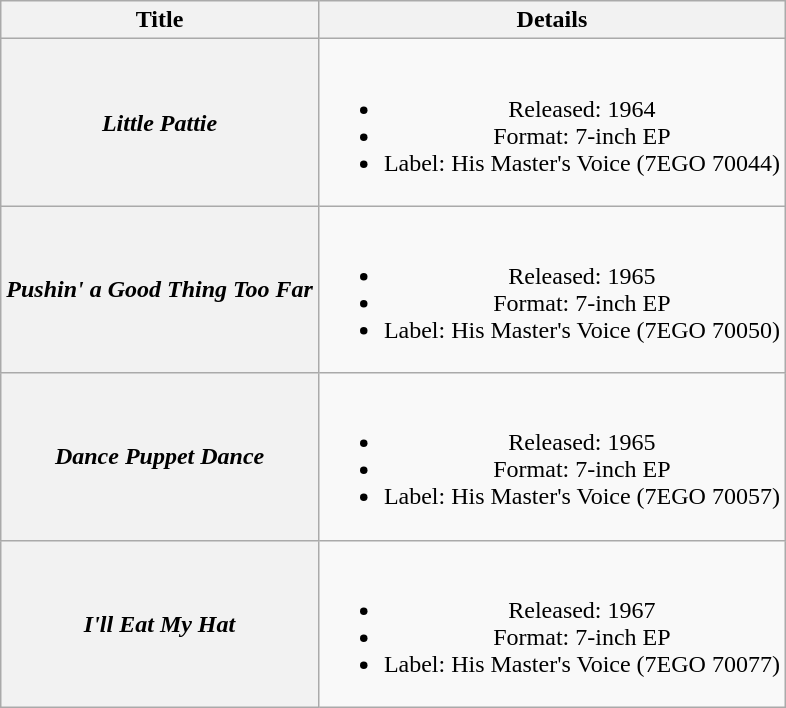<table class="wikitable plainrowheaders" style="text-align:center;" border="1">
<tr>
<th>Title</th>
<th>Details</th>
</tr>
<tr>
<th scope="row"><em>Little Pattie</em></th>
<td><br><ul><li>Released: 1964</li><li>Format: 7-inch EP</li><li>Label: His Master's Voice (7EGO 70044)</li></ul></td>
</tr>
<tr>
<th scope="row"><em>Pushin' a Good Thing Too Far</em></th>
<td><br><ul><li>Released: 1965</li><li>Format: 7-inch EP</li><li>Label: His Master's Voice (7EGO 70050)</li></ul></td>
</tr>
<tr>
<th scope="row"><em>Dance Puppet Dance</em></th>
<td><br><ul><li>Released: 1965</li><li>Format: 7-inch EP</li><li>Label: His Master's Voice (7EGO 70057)</li></ul></td>
</tr>
<tr>
<th scope="row"><em>I'll Eat My Hat</em></th>
<td><br><ul><li>Released: 1967</li><li>Format: 7-inch EP</li><li>Label: His Master's Voice (7EGO 70077)</li></ul></td>
</tr>
</table>
